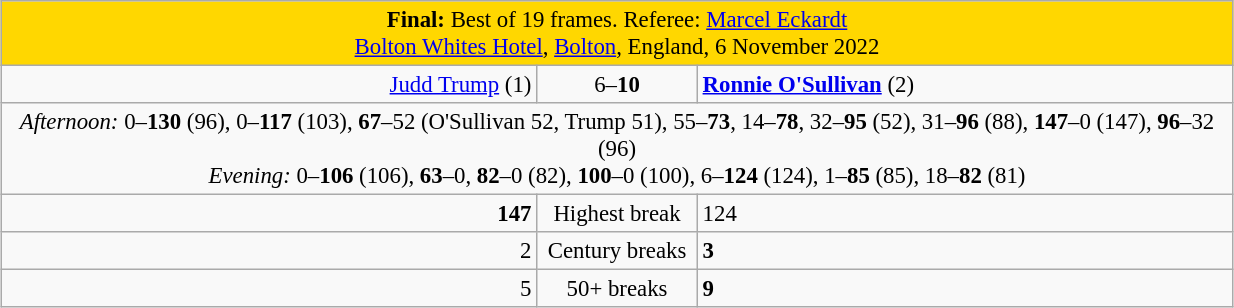<table class="wikitable" style="font-size: 95%; margin: 1em auto 1em auto;">
<tr>
<td colspan="3" align="center" bgcolor="#ffd700"><strong>Final:</strong> Best of 19 frames. Referee: <a href='#'>Marcel Eckardt</a> <br><a href='#'>Bolton Whites Hotel</a>, <a href='#'>Bolton</a>, England, 6 November 2022</td>
</tr>
<tr>
<td width="350" align="right"><a href='#'>Judd Trump</a> (1)<br></td>
<td width="100" align="center">6–<strong>10</strong></td>
<td width="350" align="left"><strong><a href='#'>Ronnie O'Sullivan</a></strong> (2)<br></td>
</tr>
<tr>
<td colspan="3" align="center" style="font-size: 100%"><em>Afternoon:</em> 0–<strong>130</strong> (96), 0–<strong>117</strong> (103), <strong>67</strong>–52 (O'Sullivan 52, Trump 51), 55–<strong>73</strong>, 14–<strong>78</strong>, 32–<strong>95</strong> (52), 31–<strong>96</strong> (88), <strong>147</strong>–0 (147), <strong>96</strong>–32 (96)<br><em>Evening:</em> 0–<strong>106</strong> (106), <strong>63</strong>–0, <strong>82</strong>–0 (82), <strong>100</strong>–0 (100), 6–<strong>124</strong> (124), 1–<strong>85</strong> (85), 18–<strong>82</strong> (81)</td>
</tr>
<tr>
<td align="right"><strong>147</strong></td>
<td align="center">Highest break</td>
<td>124</td>
</tr>
<tr>
<td align="right">2</td>
<td align="center">Century breaks</td>
<td><strong>3</strong></td>
</tr>
<tr>
<td align="right">5</td>
<td align="center">50+ breaks</td>
<td><strong>9</strong></td>
</tr>
</table>
